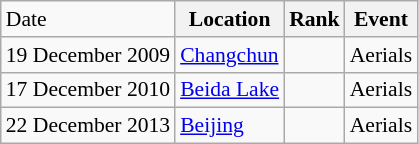<table class="wikitable sortable" style="font-size:90%" style="text-align:center">
<tr>
<td>Date</td>
<th>Location</th>
<th>Rank</th>
<th>Event</th>
</tr>
<tr>
<td>19 December 2009</td>
<td><a href='#'>Changchun</a></td>
<td></td>
<td>Aerials</td>
</tr>
<tr>
<td>17 December 2010</td>
<td><a href='#'>Beida Lake</a></td>
<td></td>
<td>Aerials</td>
</tr>
<tr>
<td>22 December 2013</td>
<td><a href='#'>Beijing</a></td>
<td></td>
<td>Aerials</td>
</tr>
</table>
